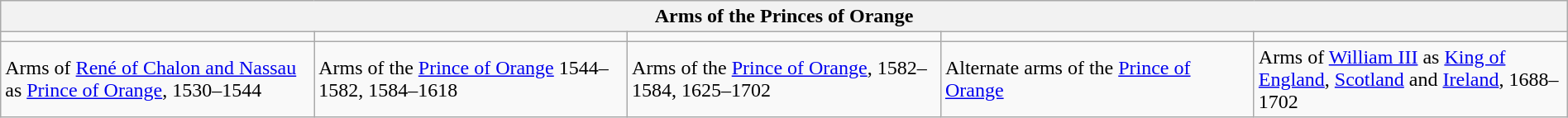<table class="wikitable" width="100%">
<tr>
<th align=center colspan=5>Arms of the Princes of Orange</th>
</tr>
<tr>
<td align=center width="20%"></td>
<td align=center width="20%"></td>
<td align=center width="20%"></td>
<td align=center width="20%"></td>
<td align=center width="20%"></td>
</tr>
<tr>
<td>Arms of <a href='#'>René of Chalon and Nassau</a> as <a href='#'>Prince of Orange</a>, 1530–1544</td>
<td>Arms of the <a href='#'>Prince of Orange</a> 1544–1582, 1584–1618</td>
<td>Arms of the <a href='#'>Prince of Orange</a>, 1582–1584, 1625–1702</td>
<td>Alternate arms of the <a href='#'>Prince of Orange</a></td>
<td>Arms of <a href='#'>William III</a> as <a href='#'>King of England</a>, <a href='#'>Scotland</a> and <a href='#'>Ireland</a>, 1688–1702</td>
</tr>
</table>
